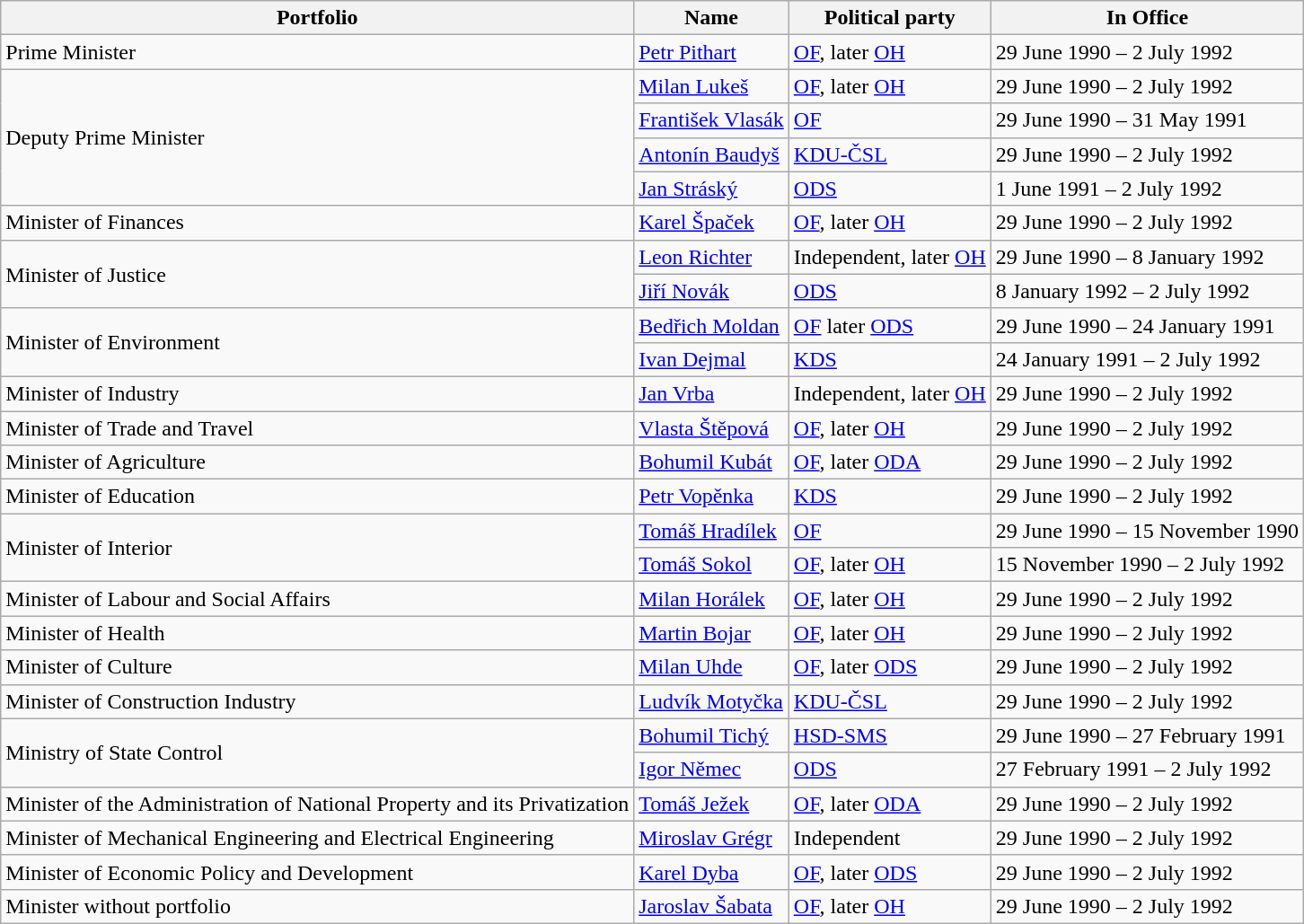<table class="wikitable">
<tr>
<th>Portfolio</th>
<th>Name</th>
<th>Political party</th>
<th>In Office</th>
</tr>
<tr>
<td>Prime Minister</td>
<td><a href='#'>Petr Pithart</a></td>
<td><a href='#'>OF</a>, later <a href='#'>OH</a></td>
<td>29 June 1990 – 2 July 1992</td>
</tr>
<tr>
<td rowspan=4>Deputy Prime Minister</td>
<td><a href='#'>Milan Lukeš</a></td>
<td><a href='#'>OF</a>, later <a href='#'>OH</a></td>
<td>29 June 1990 – 2 July 1992</td>
</tr>
<tr>
<td><a href='#'>František Vlasák</a></td>
<td><a href='#'>OF</a></td>
<td>29 June 1990 – 31 May 1991</td>
</tr>
<tr>
<td><a href='#'>Antonín Baudyš</a></td>
<td><a href='#'>KDU-ČSL</a></td>
<td>29 June 1990 – 2 July 1992</td>
</tr>
<tr>
<td><a href='#'>Jan Stráský</a></td>
<td><a href='#'>ODS</a></td>
<td>1 June 1991 – 2 July 1992</td>
</tr>
<tr>
<td>Minister of Finances</td>
<td><a href='#'>Karel Špaček</a></td>
<td><a href='#'>OF</a>, later <a href='#'>OH</a></td>
<td>29 June 1990 – 2 July 1992</td>
</tr>
<tr>
<td rowspan=2>Minister of Justice</td>
<td><a href='#'>Leon Richter</a></td>
<td>Independent, later <a href='#'>OH</a></td>
<td>29 June 1990 – 8 January 1992</td>
</tr>
<tr>
<td><a href='#'>Jiří Novák</a></td>
<td><a href='#'>ODS</a></td>
<td>8 January 1992 – 2 July 1992</td>
</tr>
<tr>
<td rowspan=2>Minister of Environment</td>
<td><a href='#'>Bedřich Moldan</a></td>
<td><a href='#'>OF</a> later <a href='#'>ODS</a></td>
<td>29 June 1990 – 24 January 1991</td>
</tr>
<tr>
<td><a href='#'>Ivan Dejmal</a></td>
<td><a href='#'>KDS</a></td>
<td>24 January 1991 – 2 July 1992</td>
</tr>
<tr>
<td>Minister  of Industry</td>
<td><a href='#'>Jan Vrba</a></td>
<td>Independent, later <a href='#'>OH</a></td>
<td>29 June 1990 – 2 July 1992</td>
</tr>
<tr>
<td>Minister  of Trade and Travel</td>
<td><a href='#'>Vlasta Štěpová</a></td>
<td><a href='#'>OF</a>, later <a href='#'>OH</a></td>
<td>29 June 1990 – 2 July 1992</td>
</tr>
<tr>
<td>Minister  of Agriculture</td>
<td><a href='#'>Bohumil Kubát</a></td>
<td><a href='#'>OF</a>, later <a href='#'>ODA</a></td>
<td>29 June 1990 – 2 July 1992</td>
</tr>
<tr>
<td>Minister  of Education</td>
<td><a href='#'>Petr Vopěnka</a></td>
<td><a href='#'>KDS</a></td>
<td>29 June 1990 – 2 July 1992</td>
</tr>
<tr>
<td rowspan=2>Minister  of Interior</td>
<td><a href='#'>Tomáš Hradílek</a></td>
<td><a href='#'>OF</a></td>
<td>29 June 1990 – 15 November 1990</td>
</tr>
<tr>
<td><a href='#'>Tomáš Sokol</a></td>
<td><a href='#'>OF</a>, later <a href='#'>OH</a></td>
<td>15 November 1990 – 2 July 1992</td>
</tr>
<tr>
<td>Minister of Labour and Social Affairs</td>
<td><a href='#'>Milan Horálek</a></td>
<td><a href='#'>OF</a>, later <a href='#'>OH</a></td>
<td>29 June 1990 – 2 July 1992</td>
</tr>
<tr>
<td>Minister  of Health</td>
<td><a href='#'>Martin Bojar</a></td>
<td><a href='#'>OF</a>, later <a href='#'>OH</a></td>
<td>29 June 1990 – 2 July 1992</td>
</tr>
<tr>
<td>Minister  of Culture</td>
<td><a href='#'>Milan Uhde</a></td>
<td><a href='#'>OF</a>, later <a href='#'>ODS</a></td>
<td>29 June 1990 – 2 July 1992</td>
</tr>
<tr>
<td>Minister  of Construction Industry</td>
<td><a href='#'>Ludvík Motyčka</a></td>
<td><a href='#'>KDU-ČSL</a></td>
<td>29 June 1990 – 2 July 1992</td>
</tr>
<tr>
<td rowspan=2>Ministry of State Control</td>
<td><a href='#'>Bohumil Tichý</a></td>
<td><a href='#'>HSD-SMS</a></td>
<td>29 June 1990 – 27 February 1991</td>
</tr>
<tr>
<td><a href='#'>Igor Němec</a></td>
<td><a href='#'>ODS</a></td>
<td>27 February 1991 – 2 July 1992</td>
</tr>
<tr>
<td>Minister of the Administration of National Property and its Privatization</td>
<td><a href='#'>Tomáš Ježek</a></td>
<td><a href='#'>OF</a>, later <a href='#'>ODA</a></td>
<td>29 June 1990 – 2 July 1992</td>
</tr>
<tr>
<td>Minister of Mechanical Engineering and Electrical Engineering</td>
<td><a href='#'>Miroslav Grégr</a></td>
<td>Independent</td>
<td>29 June 1990 – 2 July 1992</td>
</tr>
<tr>
<td>Minister of Economic Policy and Development</td>
<td><a href='#'>Karel Dyba</a></td>
<td><a href='#'>OF</a>, later <a href='#'>ODS</a></td>
<td>29 June 1990 – 2 July 1992</td>
</tr>
<tr>
<td>Minister without portfolio</td>
<td><a href='#'>Jaroslav Šabata</a></td>
<td><a href='#'>OF</a>, later <a href='#'>OH</a></td>
<td>29 June 1990 – 2 July 1992</td>
</tr>
</table>
